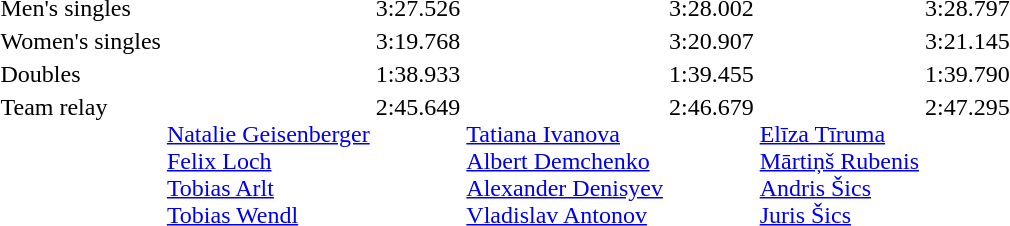<table>
<tr valign="top">
<td>Men's singles<br></td>
<td></td>
<td>3:27.526</td>
<td></td>
<td>3:28.002</td>
<td></td>
<td>3:28.797</td>
</tr>
<tr valign="top">
<td>Women's singles<br></td>
<td></td>
<td>3:19.768</td>
<td></td>
<td>3:20.907</td>
<td></td>
<td>3:21.145</td>
</tr>
<tr valign="top">
<td>Doubles<br></td>
<td></td>
<td>1:38.933</td>
<td></td>
<td>1:39.455</td>
<td></td>
<td>1:39.790</td>
</tr>
<tr valign="top">
<td>Team relay<br></td>
<td><br><a href='#'>Natalie Geisenberger</a><br><a href='#'>Felix Loch</a><br><a href='#'>Tobias Arlt</a><br><a href='#'>Tobias Wendl</a></td>
<td>2:45.649</td>
<td><br><a href='#'>Tatiana Ivanova</a><br><a href='#'>Albert Demchenko</a><br><a href='#'>Alexander Denisyev</a><br><a href='#'>Vladislav Antonov</a></td>
<td>2:46.679</td>
<td><br><a href='#'>Elīza Tīruma</a><br><a href='#'>Mārtiņš Rubenis</a><br><a href='#'>Andris Šics</a><br><a href='#'>Juris Šics</a></td>
<td>2:47.295</td>
</tr>
</table>
